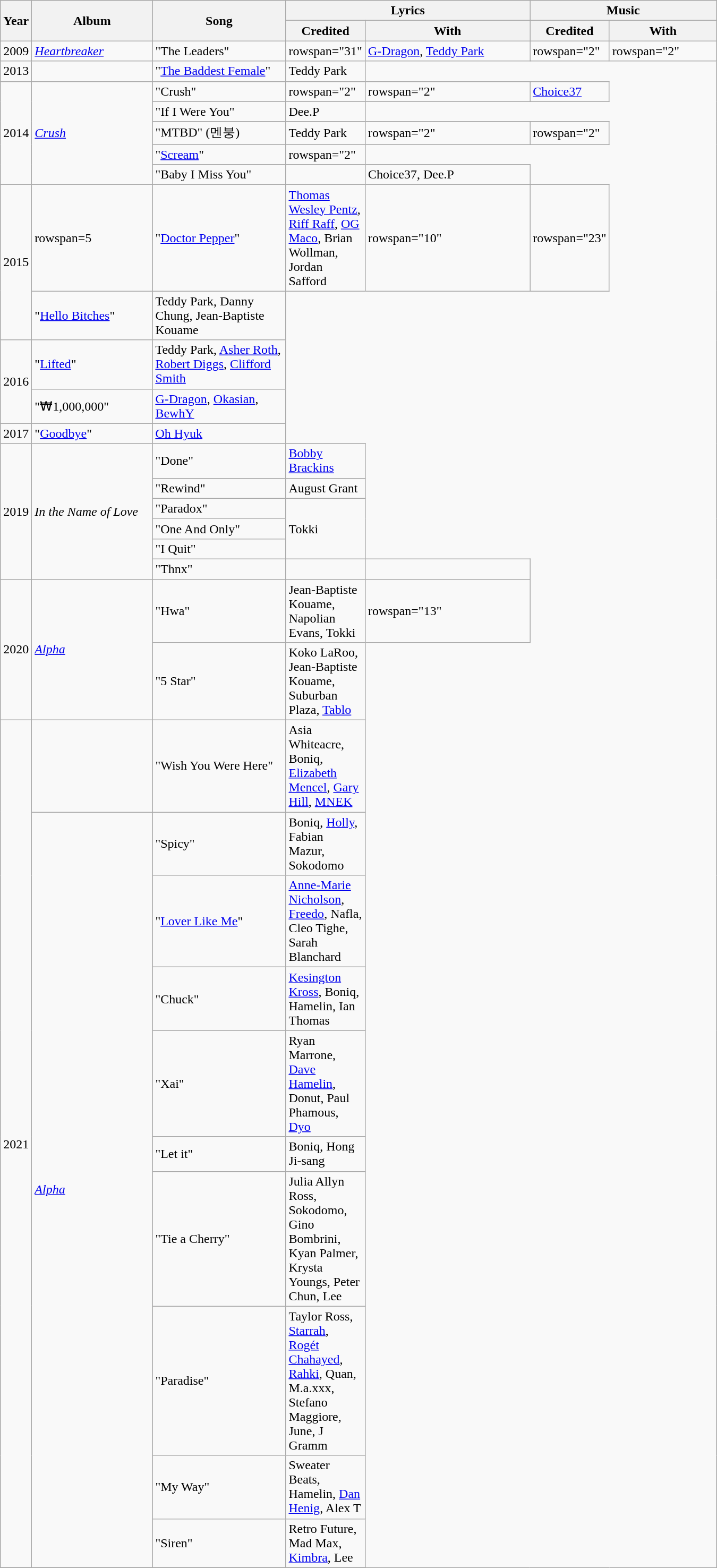<table class="wikitable" width=900px>
<tr>
<th rowspan=2 style="width:2em;">Year</th>
<th rowspan=2 style="width:9em;">Album</th>
<th rowspan=2 style="width:10em;">Song</th>
<th colspan="2" style="width:10em;">Lyrics</th>
<th colspan="2" style="width:12em;">Music</th>
</tr>
<tr>
<th width=50px>Credited</th>
<th>With</th>
<th width=50px>Credited</th>
<th>With</th>
</tr>
<tr>
<td>2009</td>
<td><em><a href='#'>Heartbreaker</a></em></td>
<td>"The Leaders"</td>
<td>rowspan="31" </td>
<td><a href='#'>G-Dragon</a>, <a href='#'>Teddy Park</a></td>
<td>rowspan="2" </td>
<td>rowspan="2" </td>
</tr>
<tr>
<td>2013</td>
<td></td>
<td>"<a href='#'>The Baddest Female</a>"</td>
<td>Teddy Park</td>
</tr>
<tr>
<td rowspan=5>2014</td>
<td rowspan=5><em><a href='#'>Crush</a></em></td>
<td>"Crush"</td>
<td>rowspan="2" </td>
<td>rowspan="2" </td>
<td><a href='#'>Choice37</a></td>
</tr>
<tr>
<td>"If I Were You"</td>
<td>Dee.P</td>
</tr>
<tr>
<td>"MTBD" (멘붕)</td>
<td>Teddy Park</td>
<td>rowspan="2" </td>
<td>rowspan="2" </td>
</tr>
<tr>
<td>"<a href='#'>Scream</a>"</td>
<td>rowspan="2" </td>
</tr>
<tr>
<td>"Baby I Miss You"</td>
<td></td>
<td>Choice37, Dee.P</td>
</tr>
<tr>
<td rowspan=2>2015</td>
<td>rowspan=5 </td>
<td>"<a href='#'>Doctor Pepper</a>"</td>
<td><a href='#'>Thomas Wesley Pentz</a>, <a href='#'>Riff Raff</a>, <a href='#'>OG Maco</a>, Brian Wollman, Jordan Safford</td>
<td>rowspan="10" </td>
<td>rowspan="23" </td>
</tr>
<tr>
<td>"<a href='#'>Hello Bitches</a>"</td>
<td>Teddy Park, Danny Chung, Jean-Baptiste Kouame</td>
</tr>
<tr>
<td rowspan="2">2016</td>
<td>"<a href='#'>Lifted</a>"</td>
<td>Teddy Park, <a href='#'>Asher Roth</a>, <a href='#'>Robert Diggs</a>, <a href='#'>Clifford Smith</a></td>
</tr>
<tr>
<td>"₩1,000,000"</td>
<td><a href='#'>G-Dragon</a>, <a href='#'>Okasian</a>, <a href='#'>BewhY</a></td>
</tr>
<tr>
<td>2017</td>
<td>"<a href='#'>Goodbye</a>"</td>
<td><a href='#'>Oh Hyuk</a></td>
</tr>
<tr>
<td rowspan="6">2019</td>
<td rowspan="6"><em>In the Name of Love</em></td>
<td>"Done"</td>
<td><a href='#'>Bobby Brackins</a></td>
</tr>
<tr>
<td>"Rewind"</td>
<td>August Grant</td>
</tr>
<tr>
<td>"Paradox"</td>
<td rowspan="3">Tokki</td>
</tr>
<tr>
<td>"One And Only"</td>
</tr>
<tr>
<td>"I Quit"</td>
</tr>
<tr>
<td>"Thnx"</td>
<td></td>
<td></td>
</tr>
<tr>
<td rowspan="2">2020</td>
<td rowspan="2"><em><a href='#'>Alpha</a></em></td>
<td>"Hwa"</td>
<td>Jean-Baptiste Kouame, Napolian Evans, Tokki</td>
<td>rowspan="13" </td>
</tr>
<tr>
<td>"5 Star"</td>
<td>Koko LaRoo, Jean-Baptiste Kouame, Suburban Plaza, <a href='#'>Tablo</a></td>
</tr>
<tr>
<td rowspan="10">2021</td>
<td></td>
<td>"Wish You Were Here"</td>
<td>Asia Whiteacre, Boniq, <a href='#'>Elizabeth Mencel</a>, <a href='#'>Gary Hill</a>, <a href='#'>MNEK</a></td>
</tr>
<tr>
<td rowspan="9"><em><a href='#'>Alpha</a></em></td>
<td>"Spicy"</td>
<td>Boniq, <a href='#'>Holly</a>, Fabian Mazur, Sokodomo</td>
</tr>
<tr>
<td>"<a href='#'>Lover Like Me</a>"</td>
<td><a href='#'>Anne-Marie Nicholson</a>, <a href='#'>Freedo</a>, Nafla, Cleo Tighe, Sarah Blanchard</td>
</tr>
<tr>
<td>"Chuck"</td>
<td><a href='#'>Kesington Kross</a>, Boniq, Hamelin, Ian Thomas</td>
</tr>
<tr>
<td>"Xai"</td>
<td>Ryan Marrone, <a href='#'>Dave Hamelin</a>, Donut, Paul Phamous, <a href='#'>Dyo</a></td>
</tr>
<tr>
<td>"Let it"</td>
<td>Boniq, Hong Ji-sang</td>
</tr>
<tr>
<td>"Tie a Cherry"</td>
<td>Julia Allyn Ross, Sokodomo, Gino Bombrini, Kyan Palmer, Krysta Youngs, Peter Chun, Lee</td>
</tr>
<tr>
<td>"Paradise"</td>
<td>Taylor Ross, <a href='#'>Starrah</a>, <a href='#'>Rogét Chahayed</a>, <a href='#'>Rahki</a>, Quan, M.a.xxx, Stefano Maggiore, June, J Gramm</td>
</tr>
<tr>
<td>"My Way"</td>
<td>Sweater Beats, Hamelin, <a href='#'>Dan Henig</a>, Alex T</td>
</tr>
<tr>
<td>"Siren"</td>
<td>Retro Future, Mad Max, <a href='#'>Kimbra</a>, Lee</td>
</tr>
<tr>
</tr>
</table>
